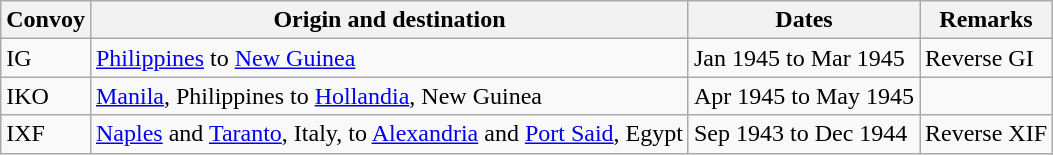<table class="wikitable">
<tr>
<th>Convoy</th>
<th>Origin and destination</th>
<th>Dates</th>
<th>Remarks</th>
</tr>
<tr>
<td>IG</td>
<td><a href='#'>Philippines</a> to <a href='#'>New Guinea</a></td>
<td>Jan 1945 to Mar 1945</td>
<td>Reverse GI</td>
</tr>
<tr>
<td>IKO</td>
<td><a href='#'>Manila</a>, Philippines to <a href='#'>Hollandia</a>, New Guinea</td>
<td>Apr 1945 to May 1945</td>
<td></td>
</tr>
<tr>
<td>IXF</td>
<td><a href='#'>Naples</a> and <a href='#'>Taranto</a>, Italy, to <a href='#'>Alexandria</a> and <a href='#'>Port Said</a>, Egypt</td>
<td>Sep 1943 to Dec 1944</td>
<td>Reverse XIF</td>
</tr>
</table>
